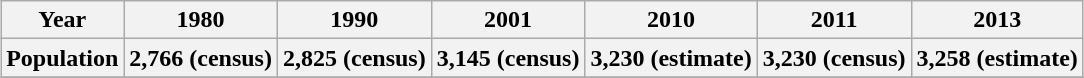<table class="wikitable" style="margin:1em auto;">
<tr>
<th>Year</th>
<th>1980</th>
<th>1990</th>
<th>2001</th>
<th>2010</th>
<th>2011</th>
<th>2013</th>
</tr>
<tr>
<th>Population</th>
<th>2,766 (census)</th>
<th>2,825 (census)</th>
<th>3,145 (census)</th>
<th>3,230 (estimate)</th>
<th>3,230 (census)</th>
<th>3,258 (estimate)</th>
</tr>
<tr>
</tr>
</table>
